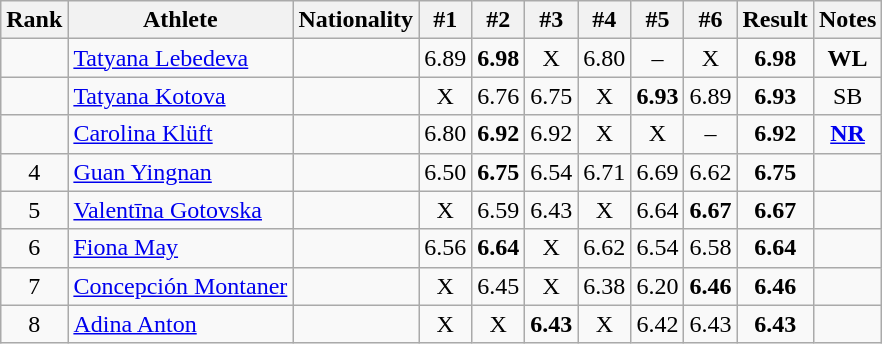<table class="wikitable" style="text-align:center">
<tr>
<th>Rank</th>
<th>Athlete</th>
<th>Nationality</th>
<th>#1</th>
<th>#2</th>
<th>#3</th>
<th>#4</th>
<th>#5</th>
<th>#6</th>
<th>Result</th>
<th>Notes</th>
</tr>
<tr>
<td></td>
<td align=left><a href='#'>Tatyana Lebedeva</a></td>
<td align=left></td>
<td>6.89</td>
<td><strong>6.98</strong></td>
<td>X</td>
<td>6.80</td>
<td>–</td>
<td>X</td>
<td><strong>6.98</strong></td>
<td><strong>WL</strong></td>
</tr>
<tr>
<td></td>
<td align=left><a href='#'>Tatyana Kotova</a></td>
<td align=left></td>
<td>X</td>
<td>6.76</td>
<td>6.75</td>
<td>X</td>
<td><strong>6.93</strong></td>
<td>6.89</td>
<td><strong>6.93</strong></td>
<td>SB</td>
</tr>
<tr>
<td></td>
<td align=left><a href='#'>Carolina Klüft</a></td>
<td align=left></td>
<td>6.80</td>
<td><strong>6.92</strong></td>
<td>6.92</td>
<td>X</td>
<td>X</td>
<td>–</td>
<td><strong>6.92</strong></td>
<td><strong><a href='#'>NR</a></strong></td>
</tr>
<tr>
<td>4</td>
<td align=left><a href='#'>Guan Yingnan</a></td>
<td align=left></td>
<td>6.50</td>
<td><strong>6.75</strong></td>
<td>6.54</td>
<td>6.71</td>
<td>6.69</td>
<td>6.62</td>
<td><strong>6.75</strong></td>
<td></td>
</tr>
<tr>
<td>5</td>
<td align=left><a href='#'>Valentīna Gotovska</a></td>
<td align=left></td>
<td>X</td>
<td>6.59</td>
<td>6.43</td>
<td>X</td>
<td>6.64</td>
<td><strong>6.67</strong></td>
<td><strong>6.67</strong></td>
<td></td>
</tr>
<tr>
<td>6</td>
<td align=left><a href='#'>Fiona May</a></td>
<td align=left></td>
<td>6.56</td>
<td><strong>6.64</strong></td>
<td>X</td>
<td>6.62</td>
<td>6.54</td>
<td>6.58</td>
<td><strong>6.64</strong></td>
<td></td>
</tr>
<tr>
<td>7</td>
<td align=left><a href='#'>Concepción Montaner</a></td>
<td align=left></td>
<td>X</td>
<td>6.45</td>
<td>X</td>
<td>6.38</td>
<td>6.20</td>
<td><strong>6.46</strong></td>
<td><strong>6.46</strong></td>
<td></td>
</tr>
<tr>
<td>8</td>
<td align=left><a href='#'>Adina Anton</a></td>
<td align=left></td>
<td>X</td>
<td>X</td>
<td><strong>6.43</strong></td>
<td>X</td>
<td>6.42</td>
<td>6.43</td>
<td><strong>6.43</strong></td>
<td></td>
</tr>
</table>
